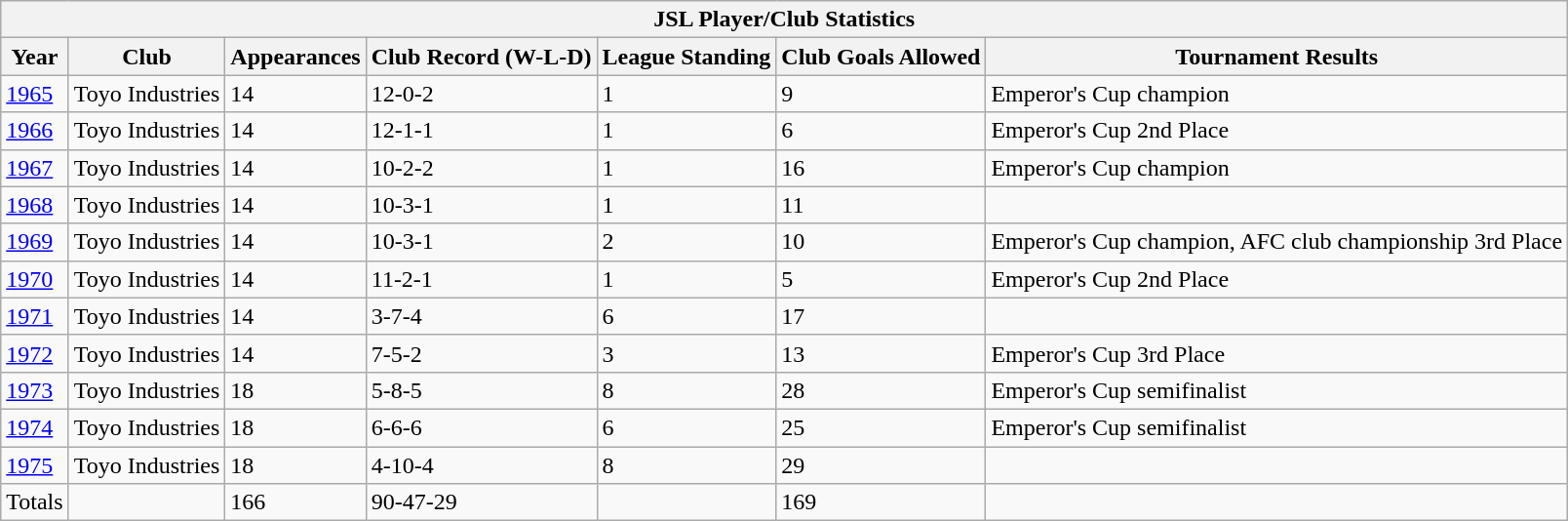<table class="wikitable">
<tr>
<th colspan=7>JSL Player/Club Statistics</th>
</tr>
<tr>
<th>Year</th>
<th>Club</th>
<th>Appearances</th>
<th>Club Record (W-L-D)</th>
<th>League Standing</th>
<th>Club Goals Allowed</th>
<th>Tournament Results</th>
</tr>
<tr>
<td><a href='#'>1965</a></td>
<td>Toyo Industries</td>
<td>14</td>
<td>12-0-2</td>
<td>1</td>
<td>9</td>
<td>Emperor's Cup champion</td>
</tr>
<tr>
<td><a href='#'>1966</a></td>
<td>Toyo Industries</td>
<td>14</td>
<td>12-1-1</td>
<td>1</td>
<td>6</td>
<td>Emperor's Cup 2nd Place</td>
</tr>
<tr>
<td><a href='#'>1967</a></td>
<td>Toyo Industries</td>
<td>14</td>
<td>10-2-2</td>
<td>1</td>
<td>16</td>
<td>Emperor's Cup champion</td>
</tr>
<tr>
<td><a href='#'>1968</a></td>
<td>Toyo Industries</td>
<td>14</td>
<td>10-3-1</td>
<td>1</td>
<td>11</td>
<td></td>
</tr>
<tr>
<td><a href='#'>1969</a></td>
<td>Toyo Industries</td>
<td>14</td>
<td>10-3-1</td>
<td>2</td>
<td>10</td>
<td>Emperor's Cup champion, AFC club championship 3rd Place</td>
</tr>
<tr>
<td><a href='#'>1970</a></td>
<td>Toyo Industries</td>
<td>14</td>
<td>11-2-1</td>
<td>1</td>
<td>5</td>
<td>Emperor's Cup 2nd Place</td>
</tr>
<tr>
<td><a href='#'>1971</a></td>
<td>Toyo Industries</td>
<td>14</td>
<td>3-7-4</td>
<td>6</td>
<td>17</td>
<td></td>
</tr>
<tr>
<td><a href='#'>1972</a></td>
<td>Toyo Industries</td>
<td>14</td>
<td>7-5-2</td>
<td>3</td>
<td>13</td>
<td>Emperor's Cup 3rd Place</td>
</tr>
<tr>
<td><a href='#'>1973</a></td>
<td>Toyo Industries</td>
<td>18</td>
<td>5-8-5</td>
<td>8</td>
<td>28</td>
<td>Emperor's Cup semifinalist</td>
</tr>
<tr>
<td><a href='#'>1974</a></td>
<td>Toyo Industries</td>
<td>18</td>
<td>6-6-6</td>
<td>6</td>
<td>25</td>
<td>Emperor's Cup semifinalist</td>
</tr>
<tr>
<td><a href='#'>1975</a></td>
<td>Toyo Industries</td>
<td>18</td>
<td>4-10-4</td>
<td>8</td>
<td>29</td>
<td></td>
</tr>
<tr>
<td>Totals</td>
<td></td>
<td>166</td>
<td>90-47-29</td>
<td></td>
<td>169</td>
<td></td>
</tr>
</table>
